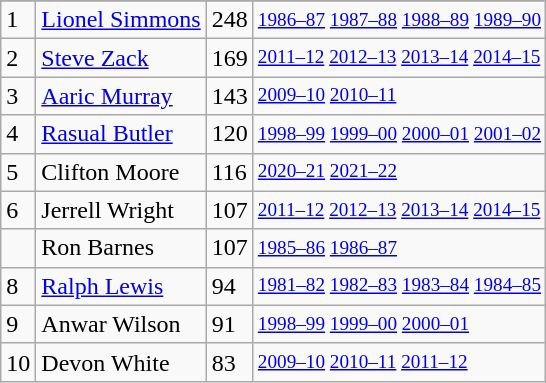<table class="wikitable">
<tr>
</tr>
<tr>
<td>1</td>
<td><a href='#'>Lionel Simmons</a></td>
<td>248</td>
<td style="font-size:80%;"><a href='#'>1986–87</a> <a href='#'>1987–88</a> <a href='#'>1988–89</a> <a href='#'>1989–90</a></td>
</tr>
<tr>
<td>2</td>
<td><a href='#'>Steve Zack</a></td>
<td>169</td>
<td style="font-size:80%;"><a href='#'>2011–12</a> <a href='#'>2012–13</a> <a href='#'>2013–14</a> <a href='#'>2014–15</a></td>
</tr>
<tr>
<td>3</td>
<td><a href='#'>Aaric Murray</a></td>
<td>143</td>
<td style="font-size:80%;"><a href='#'>2009–10</a> <a href='#'>2010–11</a></td>
</tr>
<tr>
<td>4</td>
<td><a href='#'>Rasual Butler</a></td>
<td>120</td>
<td style="font-size:80%;"><a href='#'>1998–99</a> <a href='#'>1999–00</a> <a href='#'>2000–01</a> <a href='#'>2001–02</a></td>
</tr>
<tr>
<td>5</td>
<td>Clifton Moore</td>
<td>116</td>
<td style="font-size:80%;"><a href='#'>2020–21</a> <a href='#'>2021–22</a></td>
</tr>
<tr>
<td>6</td>
<td>Jerrell Wright</td>
<td>107</td>
<td style="font-size:80%;"><a href='#'>2011–12</a> <a href='#'>2012–13</a> <a href='#'>2013–14</a> <a href='#'>2014–15</a></td>
</tr>
<tr>
<td></td>
<td>Ron Barnes</td>
<td>107</td>
<td style="font-size:80%;"><a href='#'>1985–86</a> <a href='#'>1986–87</a></td>
</tr>
<tr>
<td>8</td>
<td><a href='#'>Ralph Lewis</a></td>
<td>94</td>
<td style="font-size:80%;"><a href='#'>1981–82</a> <a href='#'>1982–83</a> <a href='#'>1983–84</a> <a href='#'>1984–85</a></td>
</tr>
<tr>
<td>9</td>
<td>Anwar Wilson</td>
<td>91</td>
<td style="font-size:80%;"><a href='#'>1998–99</a> <a href='#'>1999–00</a> <a href='#'>2000–01</a></td>
</tr>
<tr>
<td>10</td>
<td>Devon White</td>
<td>83</td>
<td style="font-size:80%;"><a href='#'>2009–10</a> <a href='#'>2010–11</a> <a href='#'>2011–12</a></td>
</tr>
</table>
